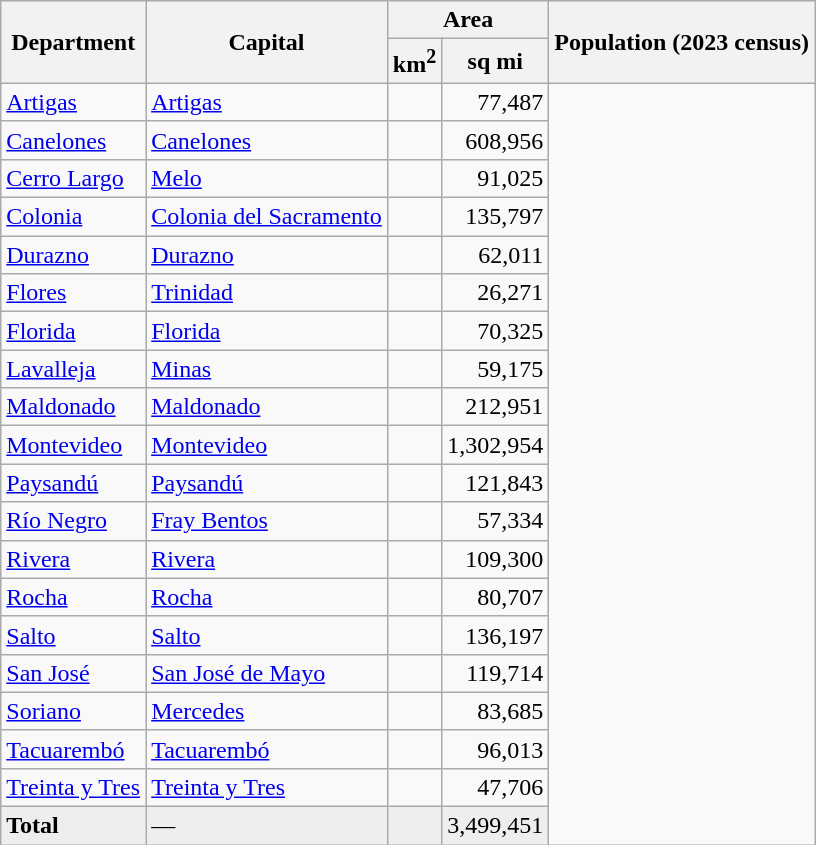<table class="wikitable sortable">
<tr>
<th rowspan=2>Department</th>
<th rowspan=2>Capital</th>
<th colspan=2>Area</th>
<th rowspan=2>Population (2023 census)</th>
</tr>
<tr>
<th>km<sup>2</sup></th>
<th>sq mi</th>
</tr>
<tr>
<td><a href='#'>Artigas</a></td>
<td><a href='#'>Artigas</a></td>
<td></td>
<td align=right>77,487</td>
</tr>
<tr>
<td><a href='#'>Canelones</a></td>
<td><a href='#'>Canelones</a></td>
<td></td>
<td align=right>608,956</td>
</tr>
<tr>
<td><a href='#'>Cerro Largo</a></td>
<td><a href='#'>Melo</a></td>
<td></td>
<td align=right>91,025</td>
</tr>
<tr>
<td><a href='#'>Colonia</a></td>
<td><a href='#'>Colonia del Sacramento</a></td>
<td></td>
<td align=right>135,797</td>
</tr>
<tr>
<td><a href='#'>Durazno</a></td>
<td><a href='#'>Durazno</a></td>
<td></td>
<td align=right>62,011</td>
</tr>
<tr>
<td><a href='#'>Flores</a></td>
<td><a href='#'>Trinidad</a></td>
<td></td>
<td align=right>26,271</td>
</tr>
<tr>
<td><a href='#'>Florida</a></td>
<td><a href='#'>Florida</a></td>
<td></td>
<td align=right>70,325</td>
</tr>
<tr>
<td><a href='#'>Lavalleja</a></td>
<td><a href='#'>Minas</a></td>
<td></td>
<td align=right>59,175</td>
</tr>
<tr>
<td><a href='#'>Maldonado</a></td>
<td><a href='#'>Maldonado</a></td>
<td></td>
<td align=right>212,951</td>
</tr>
<tr>
<td><a href='#'>Montevideo</a></td>
<td><a href='#'>Montevideo</a></td>
<td></td>
<td align=right>1,302,954</td>
</tr>
<tr>
<td><a href='#'>Paysandú</a></td>
<td><a href='#'>Paysandú</a></td>
<td></td>
<td align=right>121,843</td>
</tr>
<tr>
<td><a href='#'>Río Negro</a></td>
<td><a href='#'>Fray Bentos</a></td>
<td></td>
<td align=right>57,334</td>
</tr>
<tr>
<td><a href='#'>Rivera</a></td>
<td><a href='#'>Rivera</a></td>
<td></td>
<td align=right>109,300</td>
</tr>
<tr>
<td><a href='#'>Rocha</a></td>
<td><a href='#'>Rocha</a></td>
<td></td>
<td align=right>80,707</td>
</tr>
<tr>
<td><a href='#'>Salto</a></td>
<td><a href='#'>Salto</a></td>
<td></td>
<td align=right>136,197</td>
</tr>
<tr>
<td><a href='#'>San José</a></td>
<td><a href='#'>San José de Mayo</a></td>
<td></td>
<td align=right>119,714</td>
</tr>
<tr>
<td><a href='#'>Soriano</a></td>
<td><a href='#'>Mercedes</a></td>
<td></td>
<td align=right>83,685</td>
</tr>
<tr>
<td><a href='#'>Tacuarembó</a></td>
<td><a href='#'>Tacuarembó</a></td>
<td></td>
<td align=right>96,013</td>
</tr>
<tr>
<td><a href='#'>Treinta y Tres</a></td>
<td><a href='#'>Treinta y Tres</a></td>
<td></td>
<td align=right>47,706</td>
</tr>
<tr style="background:#eee;">
<td><strong>Total</strong></td>
<td>—</td>
<td></td>
<td align=right>3,499,451</td>
</tr>
</table>
